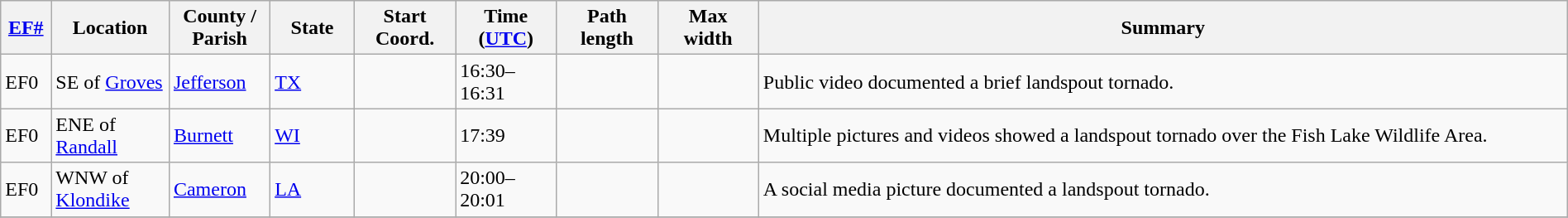<table class="wikitable sortable" style="width:100%;">
<tr>
<th scope="col" style="width:3%; text-align:center;"><a href='#'>EF#</a></th>
<th scope="col" style="width:7%; text-align:center;" class="unsortable">Location</th>
<th scope="col" style="width:6%; text-align:center;" class="unsortable">County / Parish</th>
<th scope="col" style="width:5%; text-align:center;">State</th>
<th scope="col" style="width:6%; text-align:center;">Start Coord.</th>
<th scope="col" style="width:6%; text-align:center;">Time (<a href='#'>UTC</a>)</th>
<th scope="col" style="width:6%; text-align:center;">Path length</th>
<th scope="col" style="width:6%; text-align:center;">Max width</th>
<th scope="col" class="unsortable" style="width:48%; text-align:center;">Summary</th>
</tr>
<tr>
<td bgcolor=>EF0</td>
<td>SE of <a href='#'>Groves</a></td>
<td><a href='#'>Jefferson</a></td>
<td><a href='#'>TX</a></td>
<td></td>
<td>16:30–16:31</td>
<td></td>
<td></td>
<td>Public video documented a brief landspout tornado.</td>
</tr>
<tr>
<td bgcolor=>EF0</td>
<td>ENE of <a href='#'>Randall</a></td>
<td><a href='#'>Burnett</a></td>
<td><a href='#'>WI</a></td>
<td></td>
<td>17:39</td>
<td></td>
<td></td>
<td>Multiple pictures and videos showed a landspout tornado over the Fish Lake Wildlife Area.</td>
</tr>
<tr>
<td bgcolor=>EF0</td>
<td>WNW of <a href='#'>Klondike</a></td>
<td><a href='#'>Cameron</a></td>
<td><a href='#'>LA</a></td>
<td></td>
<td>20:00–20:01</td>
<td></td>
<td></td>
<td>A social media picture documented a landspout tornado.</td>
</tr>
<tr>
</tr>
</table>
